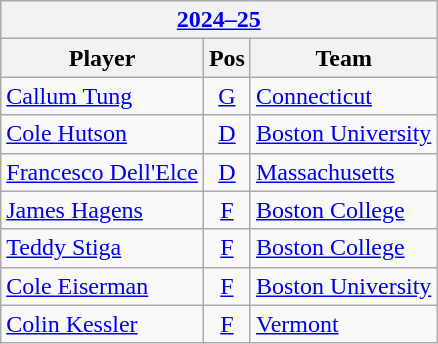<table class="wikitable">
<tr>
<th colspan=3><a href='#'>2024–25</a></th>
</tr>
<tr>
<th>Player</th>
<th>Pos</th>
<th>Team</th>
</tr>
<tr>
<td><a href='#'>Callum Tung</a></td>
<td align=center><a href='#'>G</a></td>
<td><a href='#'>Connecticut</a></td>
</tr>
<tr>
<td><a href='#'>Cole Hutson</a></td>
<td align=center><a href='#'>D</a></td>
<td><a href='#'>Boston University</a></td>
</tr>
<tr>
<td><a href='#'>Francesco Dell'Elce</a></td>
<td align=center><a href='#'>D</a></td>
<td><a href='#'>Massachusetts</a></td>
</tr>
<tr>
<td><a href='#'>James Hagens</a></td>
<td align=center><a href='#'>F</a></td>
<td><a href='#'>Boston College</a></td>
</tr>
<tr>
<td><a href='#'>Teddy Stiga</a></td>
<td align=center><a href='#'>F</a></td>
<td><a href='#'>Boston College</a></td>
</tr>
<tr>
<td><a href='#'>Cole Eiserman</a></td>
<td align=center><a href='#'>F</a></td>
<td><a href='#'>Boston University</a></td>
</tr>
<tr>
<td><a href='#'>Colin Kessler</a></td>
<td align=center><a href='#'>F</a></td>
<td><a href='#'>Vermont</a></td>
</tr>
</table>
